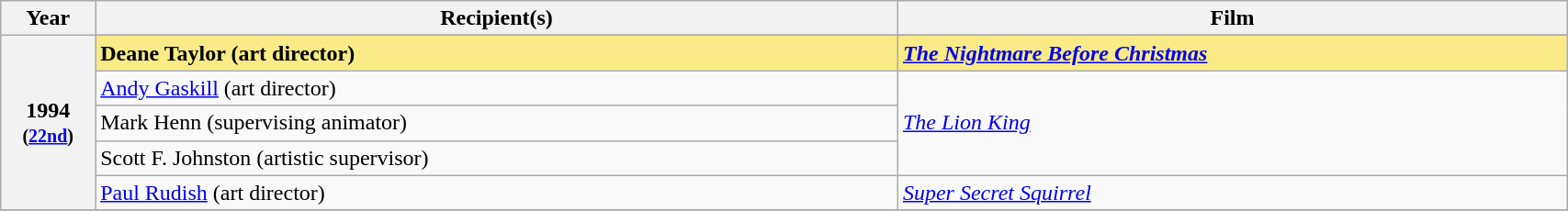<table class="wikitable" style="width:90%;">
<tr>
<th style="width:3%;">Year</th>
<th style="width:30%;">Recipient(s)</th>
<th style="width:25%;">Film</th>
</tr>
<tr>
<th rowspan="6" style="text-align:center;">1994 <br><small>(<a href='#'>22nd</a>)</small><br></th>
</tr>
<tr>
<td style="background:#FAEB86;"><strong>Deane Taylor (art director)</strong></td>
<td style="background:#FAEB86;"><strong><em><a href='#'>The Nightmare Before Christmas</a></em></strong></td>
</tr>
<tr>
<td><a href='#'>Andy Gaskill</a> (art director)</td>
<td rowspan="3"><em><a href='#'>The Lion King</a></em></td>
</tr>
<tr>
<td>Mark Henn (supervising animator)</td>
</tr>
<tr>
<td>Scott F. Johnston (artistic supervisor)</td>
</tr>
<tr>
<td><a href='#'>Paul Rudish</a> (art director)</td>
<td><em><a href='#'>Super Secret Squirrel</a></em></td>
</tr>
<tr>
</tr>
</table>
